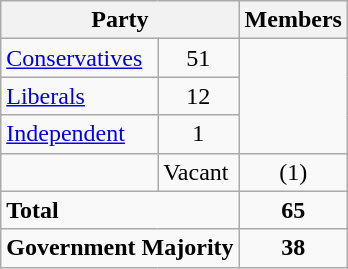<table class="wikitable">
<tr>
<th colspan="2">Party</th>
<th>Members</th>
</tr>
<tr>
<td><a href='#'>Conservatives</a></td>
<td align=center>51</td>
</tr>
<tr>
<td><a href='#'>Liberals</a></td>
<td align=center>12</td>
</tr>
<tr>
<td><a href='#'>Independent</a></td>
<td align=center>1</td>
</tr>
<tr>
<td></td>
<td>Vacant</td>
<td align=center>(1)</td>
</tr>
<tr>
<td colspan="2" style="text-align:left;"><strong>Total</strong></td>
<td align=center><strong>65</strong></td>
</tr>
<tr>
<td colspan="2" style="text-align:left;"><strong>Government Majority</strong></td>
<td align=center><strong>38</strong></td>
</tr>
</table>
